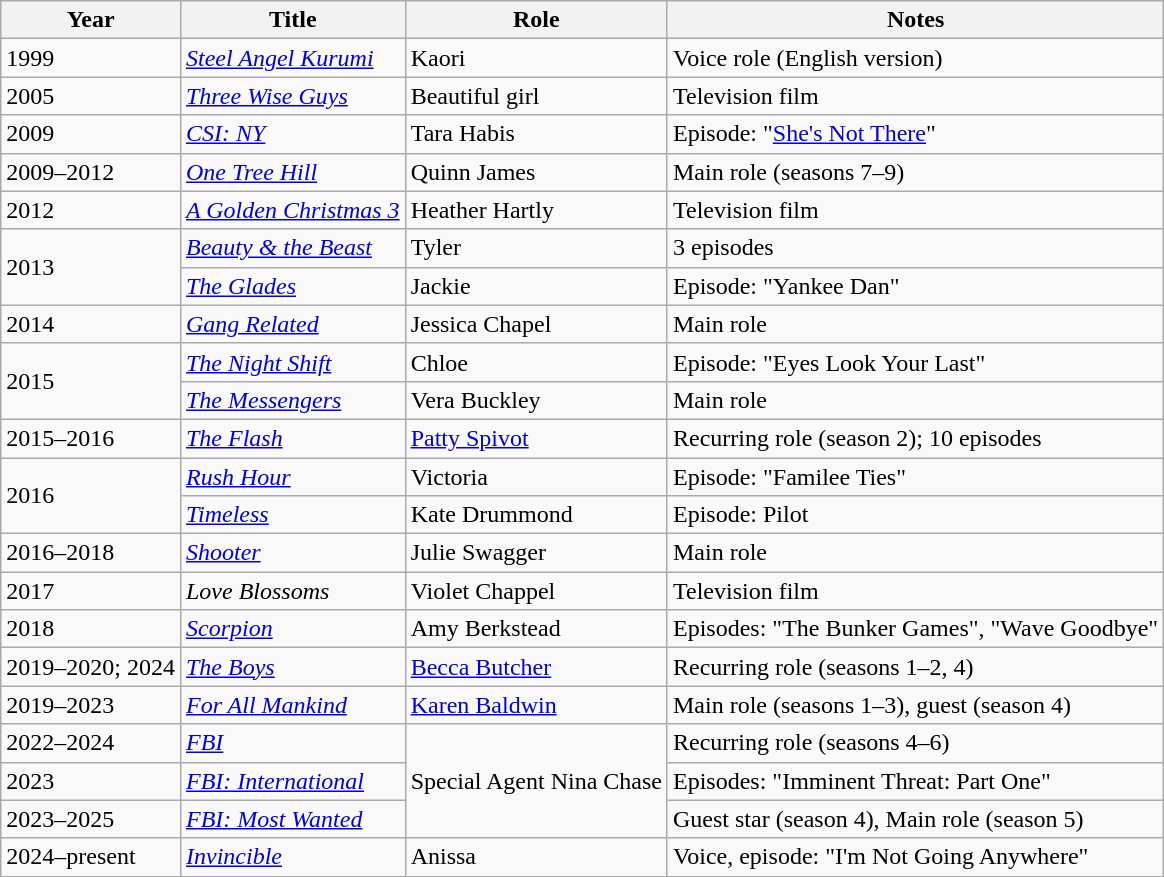<table class="wikitable sortable">
<tr>
<th>Year</th>
<th>Title</th>
<th>Role</th>
<th class="unsortable">Notes</th>
</tr>
<tr>
<td>1999</td>
<td><em><a href='#'>Steel Angel Kurumi</a></em></td>
<td>Kaori</td>
<td>Voice role (English version)</td>
</tr>
<tr>
<td>2005</td>
<td><em><a href='#'>Three Wise Guys</a></em></td>
<td>Beautiful girl</td>
<td>Television film</td>
</tr>
<tr>
<td>2009</td>
<td><em><a href='#'>CSI: NY</a></em></td>
<td>Tara Habis</td>
<td>Episode: "<a href='#'>She's Not There</a>"</td>
</tr>
<tr>
<td>2009–2012</td>
<td><em><a href='#'>One Tree Hill</a></em></td>
<td>Quinn James</td>
<td>Main role (seasons 7–9)</td>
</tr>
<tr>
<td>2012</td>
<td data-sort-value="Golden Christmas 3, A"><em><a href='#'>A Golden Christmas 3</a></em></td>
<td>Heather Hartly</td>
<td>Television film</td>
</tr>
<tr>
<td rowspan="2">2013</td>
<td><em><a href='#'>Beauty & the Beast</a></em></td>
<td>Tyler</td>
<td>3 episodes</td>
</tr>
<tr>
<td data-sort-value="Glades, The"><em><a href='#'>The Glades</a></em></td>
<td>Jackie</td>
<td>Episode: "Yankee Dan"</td>
</tr>
<tr>
<td>2014</td>
<td><em><a href='#'>Gang Related</a></em></td>
<td>Jessica Chapel</td>
<td>Main role</td>
</tr>
<tr>
<td rowspan="2">2015</td>
<td data-sort-value="Night Shift, The"><em><a href='#'>The Night Shift</a></em></td>
<td>Chloe</td>
<td>Episode: "Eyes Look Your Last"</td>
</tr>
<tr>
<td data-sort-value="Messengers, The"><em><a href='#'>The Messengers</a></em></td>
<td>Vera Buckley</td>
<td>Main role</td>
</tr>
<tr>
<td>2015–2016</td>
<td data-sort-value="Flash, The"><em><a href='#'>The Flash</a></em></td>
<td><a href='#'>Patty Spivot</a></td>
<td>Recurring role (season 2); 10 episodes</td>
</tr>
<tr>
<td rowspan="2">2016</td>
<td><em><a href='#'>Rush Hour</a></em></td>
<td>Victoria</td>
<td>Episode: "Familee Ties"</td>
</tr>
<tr>
<td><em><a href='#'>Timeless</a></em></td>
<td>Kate Drummond</td>
<td>Episode: Pilot</td>
</tr>
<tr>
<td>2016–2018</td>
<td><em><a href='#'>Shooter</a></em></td>
<td>Julie Swagger</td>
<td>Main role</td>
</tr>
<tr>
<td>2017</td>
<td><em>Love Blossoms</em></td>
<td>Violet Chappel</td>
<td>Television film</td>
</tr>
<tr>
<td>2018</td>
<td><em><a href='#'>Scorpion</a></em></td>
<td>Amy Berkstead</td>
<td>Episodes: "The Bunker Games", "Wave Goodbye"</td>
</tr>
<tr>
<td>2019–2020; 2024</td>
<td data-sort-value="Boys, The"><em><a href='#'>The Boys</a></em></td>
<td><a href='#'>Becca Butcher</a></td>
<td>Recurring role (seasons 1–2, 4)</td>
</tr>
<tr>
<td>2019–2023</td>
<td><em><a href='#'>For All Mankind</a></em></td>
<td><a href='#'>Karen Baldwin</a></td>
<td>Main role (seasons 1–3), guest (season 4)</td>
</tr>
<tr>
<td>2022–2024</td>
<td><em><a href='#'>FBI</a></em></td>
<td rowspan="3">Special Agent Nina Chase</td>
<td>Recurring role (seasons 4–6)</td>
</tr>
<tr>
<td>2023</td>
<td><em><a href='#'>FBI: International</a></em></td>
<td>Episodes: "Imminent Threat: Part One"</td>
</tr>
<tr>
<td>2023–2025</td>
<td><em><a href='#'>FBI: Most Wanted</a></em></td>
<td>Guest star (season 4), Main role (season 5)</td>
</tr>
<tr>
<td>2024–present</td>
<td><em><a href='#'>Invincible</a></em></td>
<td>Anissa</td>
<td>Voice, episode: "I'm Not Going Anywhere"</td>
</tr>
</table>
